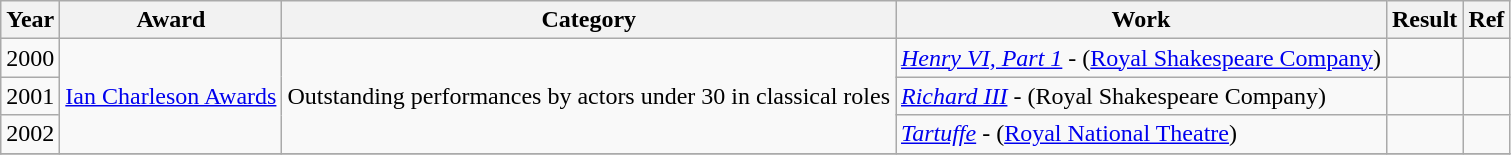<table class="wikitable">
<tr>
<th>Year</th>
<th>Award</th>
<th>Category</th>
<th>Work</th>
<th>Result</th>
<th>Ref</th>
</tr>
<tr>
<td align=center>2000</td>
<td rowspan="3"><a href='#'>Ian Charleson Awards</a></td>
<td rowspan="3">Outstanding performances by actors under 30 in classical roles</td>
<td align=left><em><a href='#'>Henry VI, Part 1</a></em> - (<a href='#'>Royal Shakespeare Company</a>)</td>
<td></td>
<td style="text-align:center;"></td>
</tr>
<tr>
<td align=center>2001</td>
<td align=left><em><a href='#'>Richard III</a></em> - (Royal Shakespeare Company)</td>
<td></td>
<td style="text-align:center;"></td>
</tr>
<tr>
<td align=center>2002</td>
<td align=left><em><a href='#'>Tartuffe</a></em> - (<a href='#'>Royal National Theatre</a>)</td>
<td></td>
<td style="text-align:center;"></td>
</tr>
<tr>
</tr>
</table>
